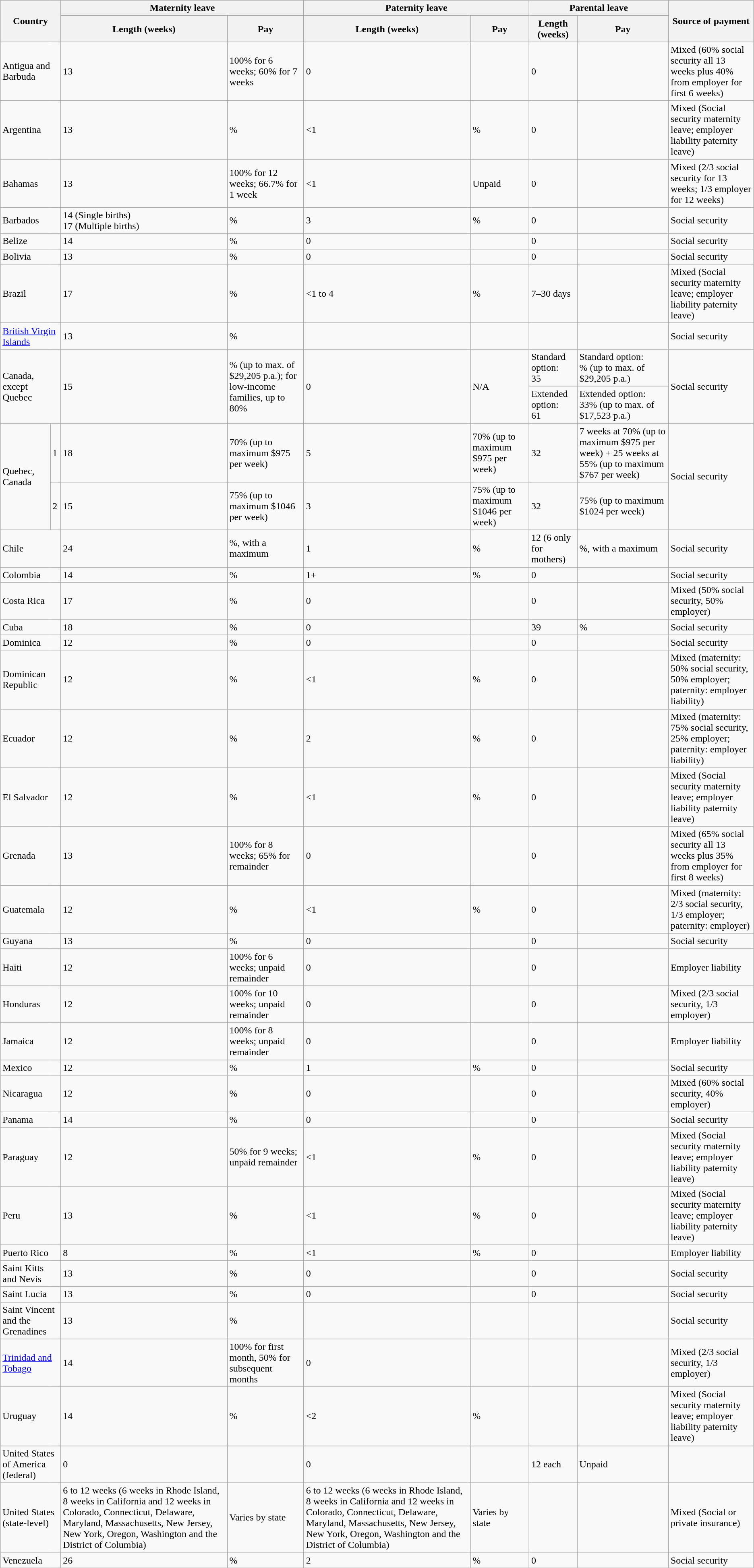<table class="wikitable sortable">
<tr>
<th rowspan=2 colspan=2>Country</th>
<th colspan=2>Maternity leave</th>
<th colspan=2>Paternity leave</th>
<th colspan=2>Parental leave</th>
<th rowspan=2>Source of payment</th>
</tr>
<tr>
<th>Length (weeks)</th>
<th>Pay</th>
<th>Length (weeks)</th>
<th>Pay</th>
<th>Length (weeks)</th>
<th>Pay</th>
</tr>
<tr>
<td colspan=2>Antigua and Barbuda</td>
<td>13</td>
<td>100% for 6 weeks; 60% for 7 weeks</td>
<td>0</td>
<td></td>
<td>0</td>
<td></td>
<td>Mixed (60% social security all 13 weeks plus 40% from employer for first 6 weeks)</td>
</tr>
<tr>
<td colspan=2>Argentina</td>
<td>13</td>
<td>%</td>
<td><1</td>
<td>%</td>
<td>0</td>
<td></td>
<td>Mixed (Social security maternity leave; employer liability paternity leave)</td>
</tr>
<tr>
<td colspan=2>Bahamas</td>
<td>13</td>
<td>100% for 12 weeks; 66.7% for 1 week</td>
<td><1</td>
<td>Unpaid</td>
<td>0</td>
<td></td>
<td>Mixed (2/3 social security for 13 weeks; 1/3 employer for 12 weeks)</td>
</tr>
<tr>
<td colspan=2>Barbados</td>
<td>14 (Single births) <br> 17 (Multiple births) </td>
<td>%</td>
<td>3</td>
<td>%</td>
<td>0</td>
<td></td>
<td>Social security</td>
</tr>
<tr>
<td colspan=2>Belize</td>
<td>14</td>
<td>%</td>
<td>0</td>
<td></td>
<td>0</td>
<td></td>
<td>Social security</td>
</tr>
<tr>
<td colspan=2>Bolivia</td>
<td>13</td>
<td>%</td>
<td>0</td>
<td></td>
<td>0</td>
<td></td>
<td>Social security</td>
</tr>
<tr>
<td colspan=2>Brazil</td>
<td>17</td>
<td>%</td>
<td><1 to 4</td>
<td>%</td>
<td>7–30 days</td>
<td></td>
<td>Mixed (Social security maternity leave; employer liability paternity leave)</td>
</tr>
<tr>
<td colspan=2><a href='#'>British Virgin Islands</a></td>
<td>13</td>
<td>%</td>
<td></td>
<td></td>
<td></td>
<td></td>
<td>Social security</td>
</tr>
<tr>
<td colspan="2" rowspan="2">Canada, except Quebec</td>
<td rowspan="2">15</td>
<td rowspan="2">% (up to max. of $29,205 p.a.); for low-income families, up to 80%</td>
<td rowspan="2">0</td>
<td rowspan="2">N/A</td>
<td>Standard option:<br>35</td>
<td>Standard option:<br>% (up to max. of $29,205 p.a.)</td>
<td rowspan="2">Social security</td>
</tr>
<tr>
<td>Extended option:<br>61</td>
<td>Extended option:<br>33% (up to max. of $17,523 p.a.)</td>
</tr>
<tr>
<td rowspan="2">Quebec, Canada</td>
<td>1</td>
<td>18</td>
<td>70% (up to maximum $975 per week)</td>
<td>5</td>
<td>70% (up to maximum $975 per week)</td>
<td>32</td>
<td>7 weeks at 70% (up to maximum $975 per week) + 25 weeks at 55% (up to maximum $767 per week)</td>
<td rowspan="2">Social security</td>
</tr>
<tr>
<td>2</td>
<td>15</td>
<td>75% (up to maximum $1046 per week)</td>
<td>3</td>
<td>75% (up to maximum $1046 per week)</td>
<td>32</td>
<td>75% (up to maximum $1024 per week)</td>
</tr>
<tr>
<td colspan=2>Chile</td>
<td>24</td>
<td>%, with a maximum</td>
<td>1</td>
<td>%</td>
<td>12 (6 only for mothers)</td>
<td>%, with a maximum</td>
<td>Social security</td>
</tr>
<tr>
<td colspan=2>Colombia</td>
<td>14</td>
<td>%</td>
<td>1+</td>
<td>%</td>
<td>0</td>
<td></td>
<td>Social security</td>
</tr>
<tr>
<td colspan=2>Costa Rica</td>
<td>17</td>
<td>%</td>
<td>0</td>
<td></td>
<td>0</td>
<td></td>
<td>Mixed (50% social security, 50% employer)</td>
</tr>
<tr>
<td colspan=2>Cuba</td>
<td>18</td>
<td>%</td>
<td>0</td>
<td></td>
<td>39</td>
<td>%</td>
<td>Social security</td>
</tr>
<tr>
<td colspan=2>Dominica</td>
<td>12</td>
<td>%</td>
<td>0</td>
<td></td>
<td>0</td>
<td></td>
<td>Social security</td>
</tr>
<tr>
<td colspan=2>Dominican Republic</td>
<td>12</td>
<td>%</td>
<td><1</td>
<td>%</td>
<td>0</td>
<td></td>
<td>Mixed (maternity: 50% social security, 50% employer; paternity: employer liability)</td>
</tr>
<tr>
<td colspan=2>Ecuador</td>
<td>12</td>
<td>%</td>
<td>2</td>
<td>%</td>
<td>0</td>
<td></td>
<td>Mixed (maternity: 75% social security, 25% employer; paternity: employer liability)</td>
</tr>
<tr>
<td colspan=2>El Salvador</td>
<td>12</td>
<td>%</td>
<td><1</td>
<td>%</td>
<td>0</td>
<td></td>
<td>Mixed (Social security maternity leave; employer liability paternity leave)</td>
</tr>
<tr>
<td colspan=2>Grenada</td>
<td>13</td>
<td>100% for 8 weeks; 65% for remainder</td>
<td>0</td>
<td></td>
<td>0</td>
<td></td>
<td>Mixed (65% social security all 13 weeks plus 35% from employer for first 8 weeks)</td>
</tr>
<tr>
<td colspan=2>Guatemala</td>
<td>12</td>
<td>%</td>
<td><1</td>
<td>%</td>
<td>0</td>
<td></td>
<td>Mixed (maternity: 2/3 social security, 1/3 employer; paternity: employer)</td>
</tr>
<tr>
<td colspan=2>Guyana</td>
<td>13</td>
<td>%</td>
<td>0</td>
<td></td>
<td>0</td>
<td></td>
<td>Social security</td>
</tr>
<tr>
<td colspan=2>Haiti</td>
<td>12</td>
<td>100% for 6 weeks; unpaid remainder</td>
<td>0</td>
<td></td>
<td>0</td>
<td></td>
<td>Employer liability</td>
</tr>
<tr>
<td colspan=2>Honduras</td>
<td>12</td>
<td>100% for 10 weeks; unpaid remainder</td>
<td>0</td>
<td></td>
<td>0</td>
<td></td>
<td>Mixed (2/3 social security, 1/3 employer)</td>
</tr>
<tr>
<td colspan=2>Jamaica</td>
<td>12</td>
<td>100% for 8 weeks; unpaid remainder</td>
<td>0</td>
<td></td>
<td>0</td>
<td></td>
<td>Employer liability</td>
</tr>
<tr>
<td colspan=2>Mexico</td>
<td>12</td>
<td>%</td>
<td>1</td>
<td>%</td>
<td>0</td>
<td></td>
<td>Social security</td>
</tr>
<tr>
<td colspan=2>Nicaragua</td>
<td>12</td>
<td>%</td>
<td>0</td>
<td></td>
<td>0</td>
<td></td>
<td>Mixed (60% social security, 40% employer)</td>
</tr>
<tr>
<td colspan=2>Panama</td>
<td>14</td>
<td>%</td>
<td>0</td>
<td></td>
<td>0</td>
<td></td>
<td>Social security</td>
</tr>
<tr>
<td colspan=2>Paraguay</td>
<td>12</td>
<td>50% for 9 weeks; unpaid remainder</td>
<td><1</td>
<td>%</td>
<td>0</td>
<td></td>
<td>Mixed (Social security maternity leave; employer liability paternity leave)</td>
</tr>
<tr>
<td colspan=2>Peru</td>
<td>13</td>
<td>%</td>
<td><1</td>
<td>%</td>
<td>0</td>
<td></td>
<td>Mixed (Social security maternity leave; employer liability paternity leave)</td>
</tr>
<tr>
<td colspan=2>Puerto Rico</td>
<td>8</td>
<td>%</td>
<td><1</td>
<td>%</td>
<td>0</td>
<td></td>
<td>Employer liability</td>
</tr>
<tr>
<td colspan=2>Saint Kitts and Nevis</td>
<td>13</td>
<td>%</td>
<td>0</td>
<td></td>
<td>0</td>
<td></td>
<td>Social security</td>
</tr>
<tr>
<td colspan=2>Saint Lucia</td>
<td>13</td>
<td>%</td>
<td>0</td>
<td></td>
<td>0</td>
<td></td>
<td>Social security</td>
</tr>
<tr>
<td colspan=2>Saint Vincent and the Grenadines</td>
<td>13</td>
<td>%</td>
<td></td>
<td></td>
<td></td>
<td></td>
<td>Social security</td>
</tr>
<tr>
<td colspan=2><a href='#'>Trinidad and Tobago</a></td>
<td>14</td>
<td>100% for first month, 50% for subsequent months</td>
<td>0</td>
<td></td>
<td></td>
<td></td>
<td>Mixed (2/3 social security, 1/3 employer)</td>
</tr>
<tr>
<td colspan=2>Uruguay</td>
<td>14</td>
<td>%</td>
<td><2</td>
<td>%</td>
<td></td>
<td></td>
<td>Mixed (Social security maternity leave; employer liability paternity leave)</td>
</tr>
<tr>
<td colspan=2>United States of America (federal)</td>
<td>0</td>
<td></td>
<td>0</td>
<td></td>
<td>12 each</td>
<td>Unpaid</td>
<td></td>
</tr>
<tr>
<td colspan=2>United States (state-level)</td>
<td>6 to 12 weeks (6 weeks in Rhode Island, 8 weeks in California and 12 weeks in Colorado, Connecticut, Delaware, Maryland, Massachusetts, New Jersey, New York, Oregon, Washington and the District of Columbia)</td>
<td>Varies by state</td>
<td>6 to 12 weeks (6 weeks in Rhode Island, 8 weeks in California and 12 weeks in Colorado, Connecticut, Delaware, Maryland, Massachusetts, New Jersey, New York, Oregon, Washington and the District of Columbia)</td>
<td>Varies by state</td>
<td></td>
<td></td>
<td>Mixed (Social or private insurance)</td>
</tr>
<tr>
<td colspan=2>Venezuela</td>
<td>26</td>
<td>%</td>
<td>2</td>
<td>%</td>
<td>0</td>
<td></td>
<td>Social security</td>
</tr>
</table>
